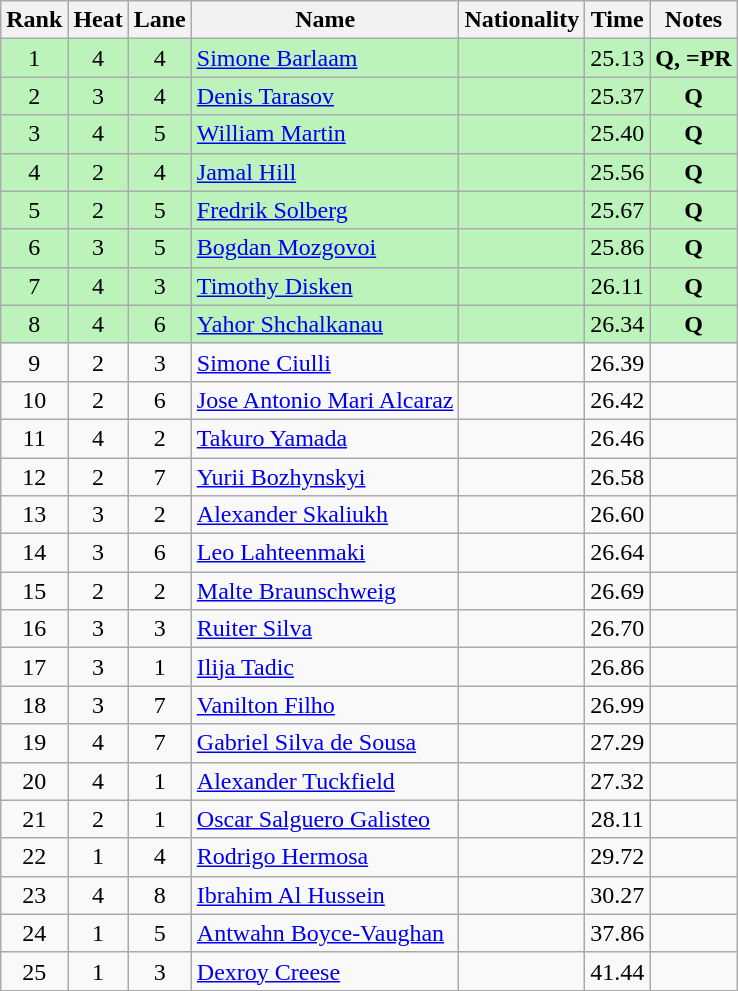<table class="wikitable sortable" style="text-align:center">
<tr>
<th>Rank</th>
<th>Heat</th>
<th>Lane</th>
<th>Name</th>
<th>Nationality</th>
<th>Time</th>
<th>Notes</th>
</tr>
<tr bgcolor=bbf3bb>
<td>1</td>
<td>4</td>
<td>4</td>
<td align=left><a href='#'>Simone Barlaam</a></td>
<td align=left></td>
<td>25.13</td>
<td><strong>Q, =PR</strong></td>
</tr>
<tr bgcolor=bbf3bb>
<td>2</td>
<td>3</td>
<td>4</td>
<td align=left><a href='#'>Denis Tarasov</a></td>
<td align=left></td>
<td>25.37</td>
<td><strong>Q</strong></td>
</tr>
<tr bgcolor=bbf3bb>
<td>3</td>
<td>4</td>
<td>5</td>
<td align=left><a href='#'>William Martin</a></td>
<td align=left></td>
<td>25.40</td>
<td><strong>Q</strong></td>
</tr>
<tr bgcolor=bbf3bb>
<td>4</td>
<td>2</td>
<td>4</td>
<td align=left><a href='#'>Jamal Hill</a></td>
<td align=left></td>
<td>25.56</td>
<td><strong>Q</strong></td>
</tr>
<tr bgcolor=bbf3bb>
<td>5</td>
<td>2</td>
<td>5</td>
<td align=left><a href='#'>Fredrik Solberg</a></td>
<td align=left></td>
<td>25.67</td>
<td><strong>Q</strong></td>
</tr>
<tr bgcolor=bbf3bb>
<td>6</td>
<td>3</td>
<td>5</td>
<td align=left><a href='#'>Bogdan Mozgovoi</a></td>
<td align=left></td>
<td>25.86</td>
<td><strong>Q</strong></td>
</tr>
<tr bgcolor=bbf3bb>
<td>7</td>
<td>4</td>
<td>3</td>
<td align=left><a href='#'>Timothy Disken</a></td>
<td align=left></td>
<td>26.11</td>
<td><strong>Q</strong></td>
</tr>
<tr bgcolor=bbf3bb>
<td>8</td>
<td>4</td>
<td>6</td>
<td align=left><a href='#'>Yahor Shchalkanau</a></td>
<td align=left></td>
<td>26.34</td>
<td><strong>Q</strong></td>
</tr>
<tr>
<td>9</td>
<td>2</td>
<td>3</td>
<td align=left><a href='#'>Simone Ciulli</a></td>
<td align=left></td>
<td>26.39</td>
<td></td>
</tr>
<tr>
<td>10</td>
<td>2</td>
<td>6</td>
<td align=left><a href='#'>Jose Antonio Mari Alcaraz</a></td>
<td align=left></td>
<td>26.42</td>
<td></td>
</tr>
<tr>
<td>11</td>
<td>4</td>
<td>2</td>
<td align=left><a href='#'>Takuro Yamada</a></td>
<td align=left></td>
<td>26.46</td>
<td></td>
</tr>
<tr>
<td>12</td>
<td>2</td>
<td>7</td>
<td align=left><a href='#'>Yurii Bozhynskyi</a></td>
<td align=left></td>
<td>26.58</td>
<td></td>
</tr>
<tr>
<td>13</td>
<td>3</td>
<td>2</td>
<td align=left><a href='#'>Alexander Skaliukh</a></td>
<td align=left></td>
<td>26.60</td>
<td></td>
</tr>
<tr>
<td>14</td>
<td>3</td>
<td>6</td>
<td align=left><a href='#'>Leo Lahteenmaki</a></td>
<td align=left></td>
<td>26.64</td>
<td></td>
</tr>
<tr>
<td>15</td>
<td>2</td>
<td>2</td>
<td align=left><a href='#'>Malte Braunschweig</a></td>
<td align=left></td>
<td>26.69</td>
<td></td>
</tr>
<tr>
<td>16</td>
<td>3</td>
<td>3</td>
<td align=left><a href='#'>Ruiter Silva</a></td>
<td align=left></td>
<td>26.70</td>
<td></td>
</tr>
<tr>
<td>17</td>
<td>3</td>
<td>1</td>
<td align=left><a href='#'>Ilija Tadic</a></td>
<td align=left></td>
<td>26.86</td>
<td></td>
</tr>
<tr>
<td>18</td>
<td>3</td>
<td>7</td>
<td align=left><a href='#'>Vanilton Filho</a></td>
<td align=left></td>
<td>26.99</td>
<td></td>
</tr>
<tr>
<td>19</td>
<td>4</td>
<td>7</td>
<td align=left><a href='#'>Gabriel Silva de Sousa</a></td>
<td align=left></td>
<td>27.29</td>
<td></td>
</tr>
<tr>
<td>20</td>
<td>4</td>
<td>1</td>
<td align=left><a href='#'>Alexander Tuckfield</a></td>
<td align=left></td>
<td>27.32</td>
<td></td>
</tr>
<tr>
<td>21</td>
<td>2</td>
<td>1</td>
<td align=left><a href='#'>Oscar Salguero Galisteo</a></td>
<td align=left></td>
<td>28.11</td>
<td></td>
</tr>
<tr>
<td>22</td>
<td>1</td>
<td>4</td>
<td align=left><a href='#'>Rodrigo Hermosa</a></td>
<td align=left></td>
<td>29.72</td>
<td></td>
</tr>
<tr>
<td>23</td>
<td>4</td>
<td>8</td>
<td align=left><a href='#'>Ibrahim Al Hussein</a></td>
<td align=left></td>
<td>30.27</td>
<td></td>
</tr>
<tr>
<td>24</td>
<td>1</td>
<td>5</td>
<td align=left><a href='#'>Antwahn Boyce-Vaughan</a></td>
<td align=left></td>
<td>37.86</td>
<td></td>
</tr>
<tr>
<td>25</td>
<td>1</td>
<td>3</td>
<td align=left><a href='#'>Dexroy Creese</a></td>
<td align=left></td>
<td>41.44</td>
<td></td>
</tr>
</table>
